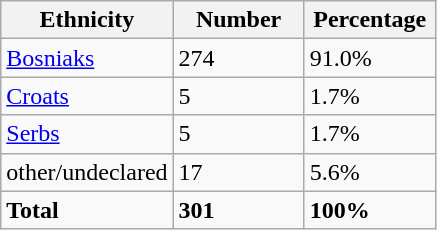<table class="wikitable">
<tr>
<th width="100px">Ethnicity</th>
<th width="80px">Number</th>
<th width="80px">Percentage</th>
</tr>
<tr>
<td><a href='#'>Bosniaks</a></td>
<td>274</td>
<td>91.0%</td>
</tr>
<tr>
<td><a href='#'>Croats</a></td>
<td>5</td>
<td>1.7%</td>
</tr>
<tr>
<td><a href='#'>Serbs</a></td>
<td>5</td>
<td>1.7%</td>
</tr>
<tr>
<td>other/undeclared</td>
<td>17</td>
<td>5.6%</td>
</tr>
<tr>
<td><strong>Total</strong></td>
<td><strong>301</strong></td>
<td><strong>100%</strong></td>
</tr>
</table>
